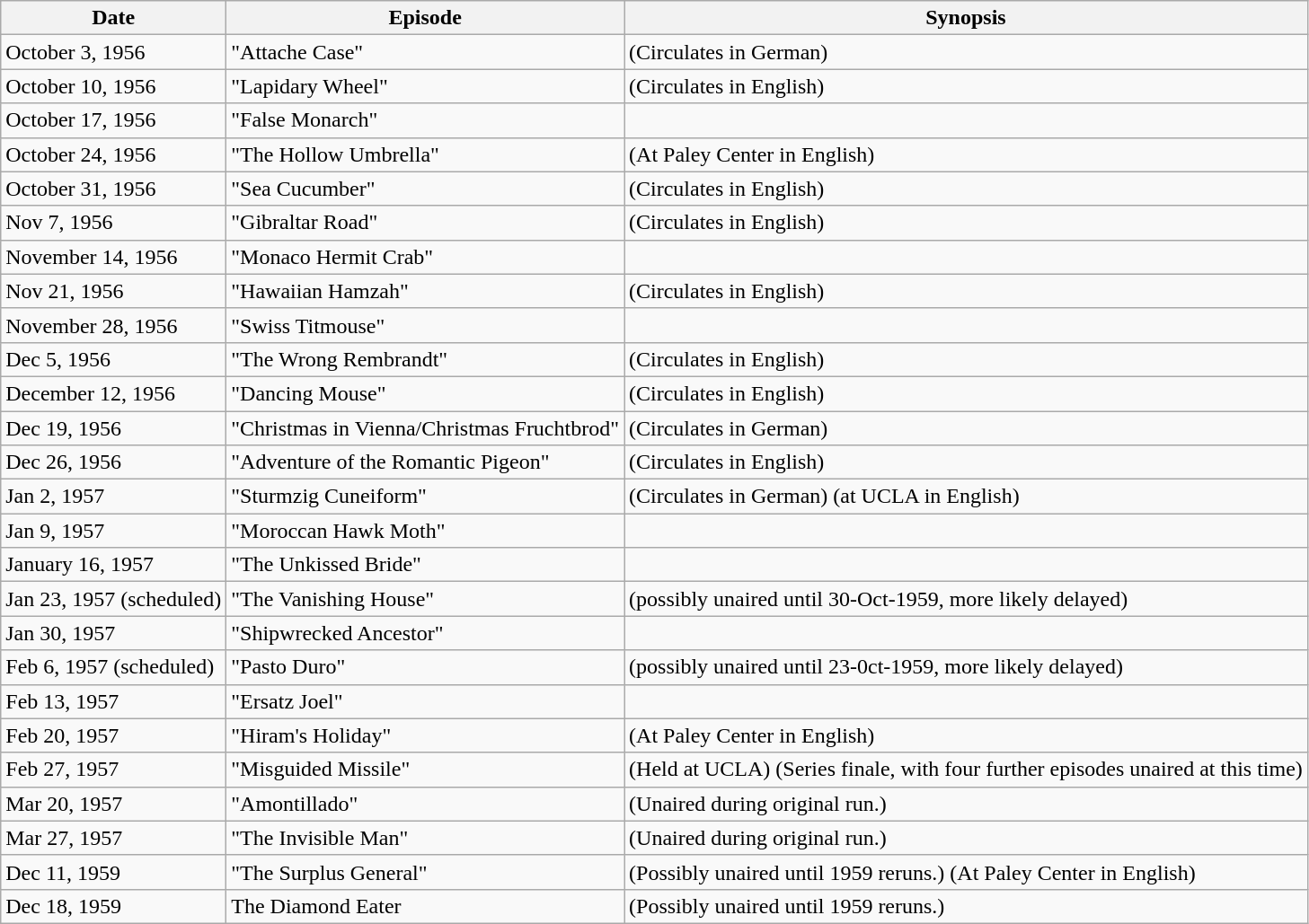<table class="wikitable">
<tr>
<th>Date</th>
<th>Episode</th>
<th>Synopsis</th>
</tr>
<tr>
<td>October 3, 1956</td>
<td>"Attache Case"</td>
<td>(Circulates in German)</td>
</tr>
<tr>
<td>October 10, 1956</td>
<td>"Lapidary Wheel"</td>
<td>(Circulates in English)</td>
</tr>
<tr>
<td>October 17, 1956</td>
<td>"False Monarch"</td>
<td></td>
</tr>
<tr>
<td>October 24, 1956</td>
<td>"The Hollow Umbrella"</td>
<td>(At Paley Center in English)</td>
</tr>
<tr>
<td>October 31, 1956</td>
<td>"Sea Cucumber"</td>
<td>(Circulates in English)</td>
</tr>
<tr>
<td>Nov 7, 1956</td>
<td>"Gibraltar Road"</td>
<td>(Circulates in English)</td>
</tr>
<tr>
<td>November 14, 1956</td>
<td>"Monaco Hermit Crab"</td>
<td></td>
</tr>
<tr>
<td>Nov 21, 1956</td>
<td>"Hawaiian Hamzah"</td>
<td>(Circulates in English)</td>
</tr>
<tr>
<td>November 28, 1956</td>
<td>"Swiss Titmouse"</td>
<td></td>
</tr>
<tr>
<td>Dec 5, 1956</td>
<td>"The Wrong Rembrandt"</td>
<td>(Circulates in English)</td>
</tr>
<tr>
<td>December 12, 1956</td>
<td>"Dancing Mouse"</td>
<td>(Circulates in English)</td>
</tr>
<tr>
<td>Dec 19, 1956</td>
<td>"Christmas in Vienna/Christmas Fruchtbrod"</td>
<td>(Circulates in German)</td>
</tr>
<tr>
<td>Dec 26, 1956</td>
<td>"Adventure of the Romantic Pigeon"</td>
<td>(Circulates in English)</td>
</tr>
<tr>
<td>Jan 2, 1957</td>
<td>"Sturmzig Cuneiform"</td>
<td>(Circulates in German) (at UCLA in English)</td>
</tr>
<tr>
<td>Jan 9, 1957</td>
<td>"Moroccan Hawk Moth"</td>
<td></td>
</tr>
<tr>
<td>January 16, 1957</td>
<td>"The Unkissed Bride"</td>
<td></td>
</tr>
<tr>
<td>Jan 23, 1957 (scheduled)</td>
<td>"The Vanishing House"</td>
<td>(possibly unaired until 30-Oct-1959, more likely delayed)</td>
</tr>
<tr>
<td>Jan 30, 1957</td>
<td>"Shipwrecked Ancestor"</td>
<td></td>
</tr>
<tr>
<td>Feb 6, 1957 (scheduled)</td>
<td>"Pasto Duro"</td>
<td>(possibly unaired until 23-0ct-1959, more likely delayed)</td>
</tr>
<tr>
<td>Feb 13, 1957</td>
<td>"Ersatz Joel"</td>
<td></td>
</tr>
<tr>
<td>Feb 20, 1957</td>
<td>"Hiram's Holiday"</td>
<td>(At Paley Center in English)</td>
</tr>
<tr>
<td>Feb 27, 1957</td>
<td>"Misguided Missile"</td>
<td>(Held at UCLA) (Series finale, with four further episodes unaired at this time)</td>
</tr>
<tr>
<td>Mar 20, 1957</td>
<td>"Amontillado"</td>
<td>(Unaired during original run.)</td>
</tr>
<tr>
<td>Mar 27, 1957</td>
<td>"The Invisible Man"</td>
<td>(Unaired during original run.)</td>
</tr>
<tr>
<td>Dec 11, 1959</td>
<td>"The Surplus General"</td>
<td>(Possibly unaired until 1959 reruns.) (At Paley Center in English)</td>
</tr>
<tr>
<td>Dec 18, 1959</td>
<td>The Diamond Eater</td>
<td>(Possibly unaired until 1959 reruns.)</td>
</tr>
</table>
